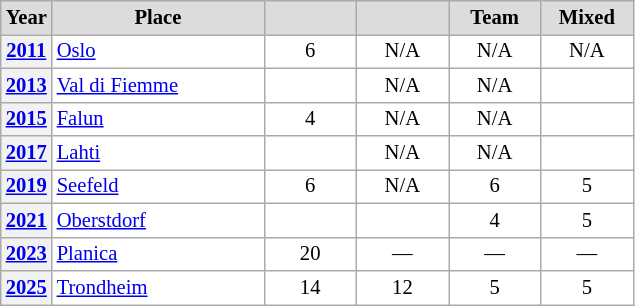<table class="wikitable plainrowheaders" style="background:#fff; font-size:86%; line-height:16px; border:gray solid 1px; border-collapse:collapse;">
<tr style="background:#ccc; text-align:center;">
<th scope="col" style="background:#dcdcdc; width:25px;">Year</th>
<th scope="col" style="background:#dcdcdc; width:135px;">Place</th>
<th scope="col" style="background:#dcdcdc; width:55px;"></th>
<th scope="col" style="background:#dcdcdc; width:55px;"></th>
<th scope="col" style="background:#dcdcdc; width:55px;">Team</th>
<th scope="col" style="background:#dcdcdc; width:55px;">Mixed</th>
</tr>
<tr>
<th scope=row align=center><a href='#'>2011</a></th>
<td> <a href='#'>Oslo</a></td>
<td align=center>6</td>
<td align=center>N/A</td>
<td align=center>N/A</td>
<td align=center>N/A</td>
</tr>
<tr>
<th scope=row align=center><a href='#'>2013</a></th>
<td> <a href='#'>Val di Fiemme</a></td>
<td align=center></td>
<td align=center>N/A</td>
<td align=center>N/A</td>
<td align=center></td>
</tr>
<tr>
<th scope=row align=center><a href='#'>2015</a></th>
<td> <a href='#'>Falun</a></td>
<td align=center>4</td>
<td align=center>N/A</td>
<td align=center>N/A</td>
<td align=center></td>
</tr>
<tr>
<th scope=row align=center><a href='#'>2017</a></th>
<td> <a href='#'>Lahti</a></td>
<td align=center></td>
<td align=center>N/A</td>
<td align=center>N/A</td>
<td align=center></td>
</tr>
<tr>
<th scope=row align=center><a href='#'>2019</a></th>
<td> <a href='#'>Seefeld</a></td>
<td align=center>6</td>
<td align=center>N/A</td>
<td align=center>6</td>
<td align=center>5</td>
</tr>
<tr>
<th scope=row align=center><a href='#'>2021</a></th>
<td> <a href='#'>Oberstdorf</a></td>
<td align=center></td>
<td align=center></td>
<td align=center>4</td>
<td align=center>5</td>
</tr>
<tr>
<th scope=row align=center><a href='#'>2023</a></th>
<td> <a href='#'>Planica</a></td>
<td align=center>20</td>
<td align=center>—</td>
<td align=center>—</td>
<td align=center>—</td>
</tr>
<tr>
<th scope=row align=center><a href='#'>2025</a></th>
<td> <a href='#'>Trondheim</a></td>
<td align=center>14</td>
<td align=center>12</td>
<td align=center>5</td>
<td align=center>5</td>
</tr>
</table>
